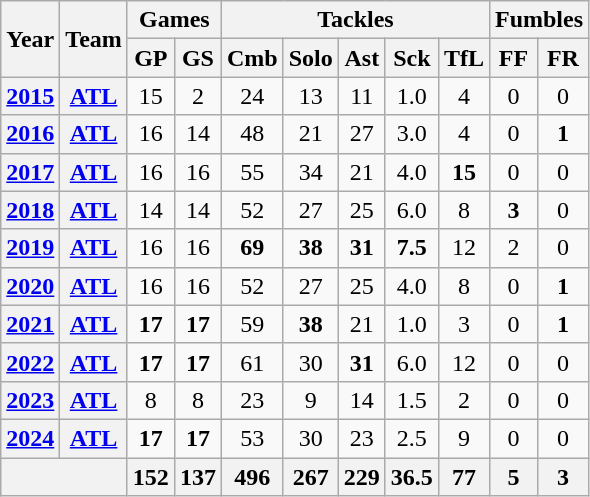<table class="wikitable" style="text-align:center;">
<tr>
<th rowspan="2">Year</th>
<th rowspan="2">Team</th>
<th colspan="2">Games</th>
<th colspan="5">Tackles</th>
<th colspan="2">Fumbles</th>
</tr>
<tr>
<th>GP</th>
<th>GS</th>
<th>Cmb</th>
<th>Solo</th>
<th>Ast</th>
<th>Sck</th>
<th>TfL</th>
<th>FF</th>
<th>FR</th>
</tr>
<tr>
<th><a href='#'>2015</a></th>
<th><a href='#'>ATL</a></th>
<td>15</td>
<td>2</td>
<td>24</td>
<td>13</td>
<td>11</td>
<td>1.0</td>
<td>4</td>
<td>0</td>
<td>0</td>
</tr>
<tr>
<th><a href='#'>2016</a></th>
<th><a href='#'>ATL</a></th>
<td>16</td>
<td>14</td>
<td>48</td>
<td>21</td>
<td>27</td>
<td>3.0</td>
<td>4</td>
<td>0</td>
<td><strong>1</strong></td>
</tr>
<tr>
<th><a href='#'>2017</a></th>
<th><a href='#'>ATL</a></th>
<td>16</td>
<td>16</td>
<td>55</td>
<td>34</td>
<td>21</td>
<td>4.0</td>
<td><strong>15</strong></td>
<td>0</td>
<td>0</td>
</tr>
<tr>
<th><a href='#'>2018</a></th>
<th><a href='#'>ATL</a></th>
<td>14</td>
<td>14</td>
<td>52</td>
<td>27</td>
<td>25</td>
<td>6.0</td>
<td>8</td>
<td><strong>3</strong></td>
<td>0</td>
</tr>
<tr>
<th><a href='#'>2019</a></th>
<th><a href='#'>ATL</a></th>
<td>16</td>
<td>16</td>
<td><strong>69</strong></td>
<td><strong>38</strong></td>
<td><strong>31</strong></td>
<td><strong>7.5</strong></td>
<td>12</td>
<td>2</td>
<td>0</td>
</tr>
<tr>
<th><a href='#'>2020</a></th>
<th><a href='#'>ATL</a></th>
<td>16</td>
<td>16</td>
<td>52</td>
<td>27</td>
<td>25</td>
<td>4.0</td>
<td>8</td>
<td>0</td>
<td><strong>1</strong></td>
</tr>
<tr>
<th><a href='#'>2021</a></th>
<th><a href='#'>ATL</a></th>
<td><strong>17</strong></td>
<td><strong>17</strong></td>
<td>59</td>
<td><strong>38</strong></td>
<td>21</td>
<td>1.0</td>
<td>3</td>
<td>0</td>
<td><strong>1</strong></td>
</tr>
<tr>
<th><a href='#'>2022</a></th>
<th><a href='#'>ATL</a></th>
<td><strong>17</strong></td>
<td><strong>17</strong></td>
<td>61</td>
<td>30</td>
<td><strong>31</strong></td>
<td>6.0</td>
<td>12</td>
<td>0</td>
<td>0</td>
</tr>
<tr>
<th><a href='#'>2023</a></th>
<th><a href='#'>ATL</a></th>
<td>8</td>
<td>8</td>
<td>23</td>
<td>9</td>
<td>14</td>
<td>1.5</td>
<td>2</td>
<td>0</td>
<td>0</td>
</tr>
<tr>
<th><a href='#'>2024</a></th>
<th><a href='#'>ATL</a></th>
<td><strong>17</strong></td>
<td><strong>17</strong></td>
<td>53</td>
<td>30</td>
<td>23</td>
<td>2.5</td>
<td>9</td>
<td>0</td>
<td>0</td>
</tr>
<tr>
<th colspan="2"></th>
<th>152</th>
<th>137</th>
<th>496</th>
<th>267</th>
<th>229</th>
<th>36.5</th>
<th>77</th>
<th>5</th>
<th>3</th>
</tr>
</table>
